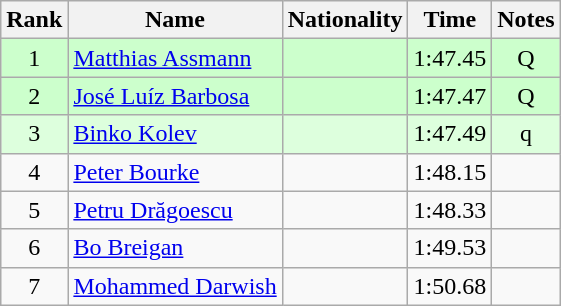<table class="wikitable sortable" style="text-align:center">
<tr>
<th>Rank</th>
<th>Name</th>
<th>Nationality</th>
<th>Time</th>
<th>Notes</th>
</tr>
<tr style="background:#ccffcc;">
<td align="center">1</td>
<td align=left><a href='#'>Matthias Assmann</a></td>
<td align=left></td>
<td align="center">1:47.45</td>
<td>Q</td>
</tr>
<tr style="background:#ccffcc;">
<td align="center">2</td>
<td align=left><a href='#'>José Luíz Barbosa</a></td>
<td align=left></td>
<td align="center">1:47.47</td>
<td>Q</td>
</tr>
<tr style="background:#ddffdd;">
<td align="center">3</td>
<td align=left><a href='#'>Binko Kolev</a></td>
<td align=left></td>
<td align="center">1:47.49</td>
<td>q</td>
</tr>
<tr>
<td align="center">4</td>
<td align=left><a href='#'>Peter Bourke</a></td>
<td align=left></td>
<td align="center">1:48.15</td>
<td></td>
</tr>
<tr>
<td align="center">5</td>
<td align=left><a href='#'>Petru Drăgoescu</a></td>
<td align=left></td>
<td align="center">1:48.33</td>
<td></td>
</tr>
<tr>
<td align="center">6</td>
<td align=left><a href='#'>Bo Breigan</a></td>
<td align=left></td>
<td align="center">1:49.53</td>
<td></td>
</tr>
<tr>
<td align="center">7</td>
<td align=left><a href='#'>Mohammed Darwish</a></td>
<td align=left></td>
<td align="center">1:50.68</td>
<td></td>
</tr>
</table>
